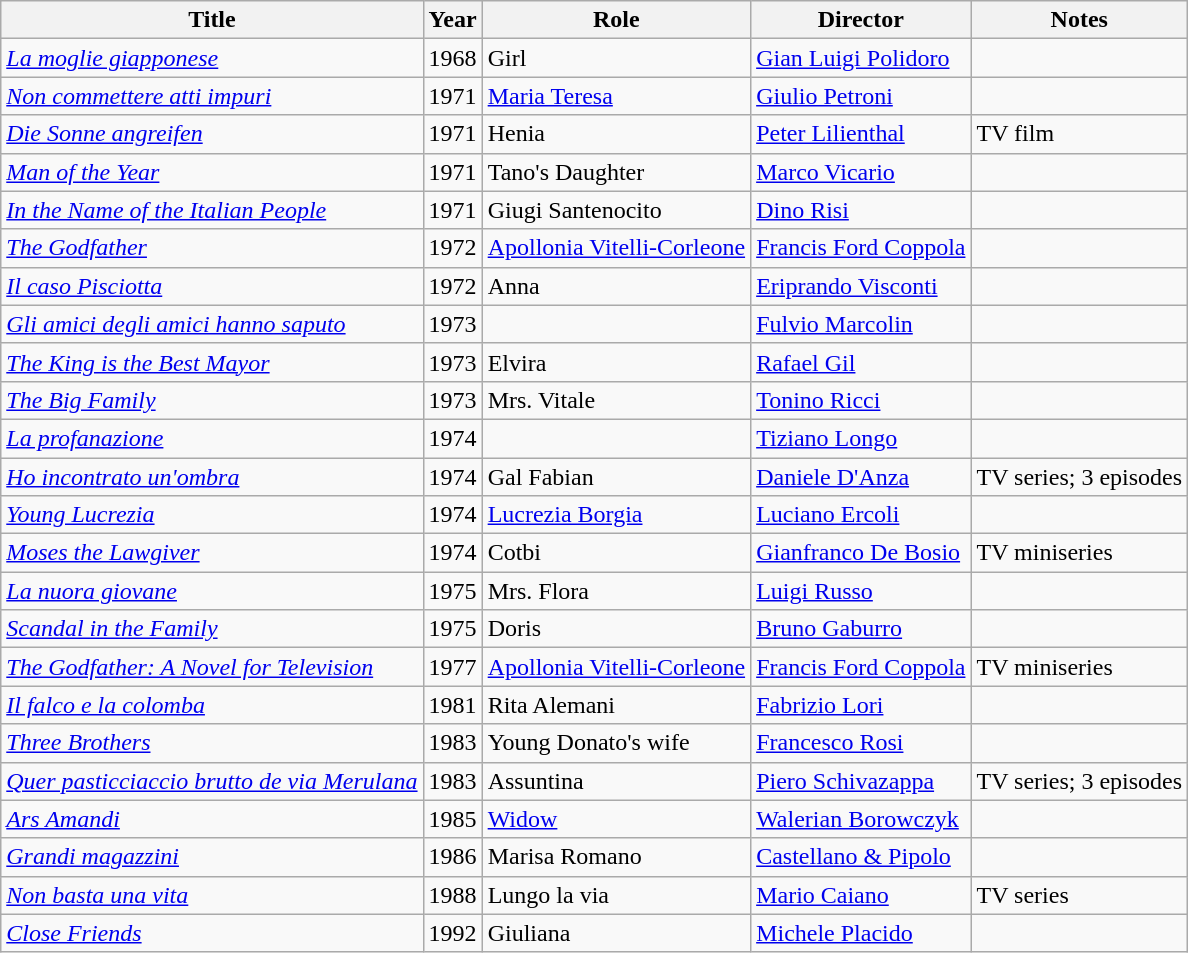<table class="wikitable sortable">
<tr>
<th>Title</th>
<th>Year</th>
<th>Role</th>
<th>Director</th>
<th>Notes</th>
</tr>
<tr>
<td><em><a href='#'>La moglie giapponese</a></em></td>
<td>1968</td>
<td>Girl</td>
<td><a href='#'>Gian Luigi Polidoro</a></td>
<td></td>
</tr>
<tr>
<td><em><a href='#'>Non commettere atti impuri</a></em></td>
<td>1971</td>
<td><a href='#'>Maria Teresa</a></td>
<td><a href='#'>Giulio Petroni</a></td>
<td></td>
</tr>
<tr>
<td><em><a href='#'>Die Sonne angreifen</a></em></td>
<td>1971</td>
<td>Henia</td>
<td><a href='#'>Peter Lilienthal</a></td>
<td>TV film</td>
</tr>
<tr>
<td><em><a href='#'>Man of the Year</a></em></td>
<td>1971</td>
<td>Tano's Daughter</td>
<td><a href='#'>Marco Vicario</a></td>
<td></td>
</tr>
<tr>
<td><em><a href='#'>In the Name of the Italian People</a></em></td>
<td>1971</td>
<td>Giugi Santenocito</td>
<td><a href='#'>Dino Risi</a></td>
<td></td>
</tr>
<tr>
<td><em><a href='#'>The Godfather</a></em></td>
<td>1972</td>
<td><a href='#'>Apollonia Vitelli-Corleone</a></td>
<td><a href='#'>Francis Ford Coppola</a></td>
<td></td>
</tr>
<tr>
<td><em><a href='#'>Il caso Pisciotta</a></em></td>
<td>1972</td>
<td>Anna</td>
<td><a href='#'>Eriprando Visconti</a></td>
<td></td>
</tr>
<tr>
<td><em><a href='#'>Gli amici degli amici hanno saputo</a></em></td>
<td>1973</td>
<td></td>
<td><a href='#'>Fulvio Marcolin</a></td>
<td></td>
</tr>
<tr>
<td><em><a href='#'>The King is the Best Mayor</a></em></td>
<td>1973</td>
<td>Elvira</td>
<td><a href='#'>Rafael Gil</a></td>
<td></td>
</tr>
<tr>
<td><em><a href='#'>The Big Family</a></em></td>
<td>1973</td>
<td>Mrs. Vitale</td>
<td><a href='#'>Tonino Ricci</a></td>
<td></td>
</tr>
<tr>
<td><em><a href='#'>La profanazione</a></em></td>
<td>1974</td>
<td></td>
<td><a href='#'>Tiziano Longo</a></td>
<td></td>
</tr>
<tr>
<td><em><a href='#'>Ho incontrato un'ombra</a></em></td>
<td>1974</td>
<td>Gal Fabian</td>
<td><a href='#'>Daniele D'Anza</a></td>
<td>TV series; 3 episodes</td>
</tr>
<tr>
<td><em><a href='#'>Young Lucrezia</a></em></td>
<td>1974</td>
<td><a href='#'>Lucrezia Borgia</a></td>
<td><a href='#'>Luciano Ercoli</a></td>
<td></td>
</tr>
<tr>
<td><em><a href='#'>Moses the Lawgiver</a></em></td>
<td>1974</td>
<td>Cotbi</td>
<td><a href='#'>Gianfranco De Bosio</a></td>
<td>TV miniseries</td>
</tr>
<tr>
<td><em><a href='#'>La nuora giovane</a></em></td>
<td>1975</td>
<td>Mrs. Flora</td>
<td><a href='#'>Luigi Russo</a></td>
<td></td>
</tr>
<tr>
<td><em><a href='#'>Scandal in the Family</a></em></td>
<td>1975</td>
<td>Doris</td>
<td><a href='#'>Bruno Gaburro</a></td>
<td></td>
</tr>
<tr>
<td><em><a href='#'>The Godfather: A Novel for Television</a></em></td>
<td>1977</td>
<td><a href='#'>Apollonia Vitelli-Corleone</a></td>
<td><a href='#'>Francis Ford Coppola</a></td>
<td>TV miniseries</td>
</tr>
<tr>
<td><em><a href='#'>Il falco e la colomba</a></em></td>
<td>1981</td>
<td>Rita Alemani</td>
<td><a href='#'>Fabrizio Lori</a></td>
<td></td>
</tr>
<tr>
<td><em><a href='#'>Three Brothers</a></em></td>
<td>1983</td>
<td>Young Donato's wife</td>
<td><a href='#'>Francesco Rosi</a></td>
<td></td>
</tr>
<tr>
<td><em><a href='#'>Quer pasticciaccio brutto de via Merulana</a></em></td>
<td>1983</td>
<td>Assuntina</td>
<td><a href='#'>Piero Schivazappa</a></td>
<td>TV series; 3 episodes</td>
</tr>
<tr>
<td><em><a href='#'>Ars Amandi</a></em></td>
<td>1985</td>
<td><a href='#'>Widow</a></td>
<td><a href='#'>Walerian Borowczyk</a></td>
<td></td>
</tr>
<tr>
<td><em><a href='#'>Grandi magazzini</a></em></td>
<td>1986</td>
<td>Marisa Romano</td>
<td><a href='#'>Castellano & Pipolo</a></td>
<td></td>
</tr>
<tr>
<td><em><a href='#'>Non basta una vita</a></em></td>
<td>1988</td>
<td>Lungo la via</td>
<td><a href='#'>Mario Caiano</a></td>
<td>TV series</td>
</tr>
<tr>
<td><em><a href='#'>Close Friends</a></em></td>
<td>1992</td>
<td>Giuliana</td>
<td><a href='#'>Michele Placido</a></td>
<td></td>
</tr>
</table>
